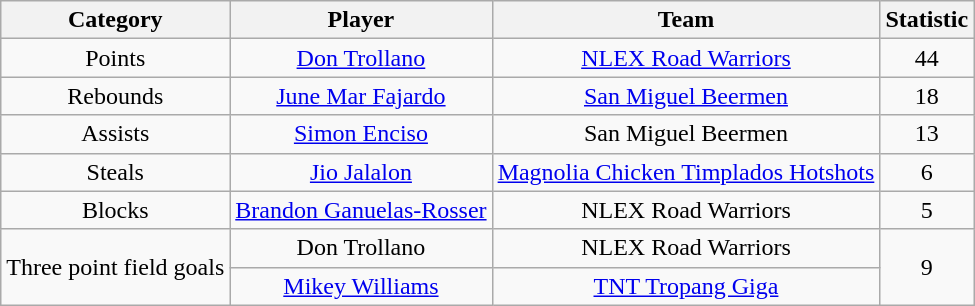<table class="wikitable" style="text-align:center">
<tr>
<th>Category</th>
<th>Player</th>
<th>Team</th>
<th>Statistic</th>
</tr>
<tr>
<td>Points</td>
<td><a href='#'>Don Trollano</a></td>
<td><a href='#'>NLEX Road Warriors</a></td>
<td>44</td>
</tr>
<tr>
<td>Rebounds</td>
<td><a href='#'>June Mar Fajardo</a></td>
<td><a href='#'>San Miguel Beermen</a></td>
<td>18</td>
</tr>
<tr>
<td>Assists</td>
<td><a href='#'>Simon Enciso</a></td>
<td>San Miguel Beermen</td>
<td>13</td>
</tr>
<tr>
<td>Steals</td>
<td><a href='#'>Jio Jalalon</a></td>
<td><a href='#'>Magnolia Chicken Timplados Hotshots</a></td>
<td>6</td>
</tr>
<tr>
<td>Blocks</td>
<td><a href='#'>Brandon Ganuelas-Rosser</a></td>
<td>NLEX Road Warriors</td>
<td>5</td>
</tr>
<tr>
<td rowspan=2>Three point field goals</td>
<td>Don Trollano</td>
<td>NLEX Road Warriors</td>
<td rowspan=2>9</td>
</tr>
<tr>
<td><a href='#'>Mikey Williams</a></td>
<td><a href='#'>TNT Tropang Giga</a></td>
</tr>
</table>
